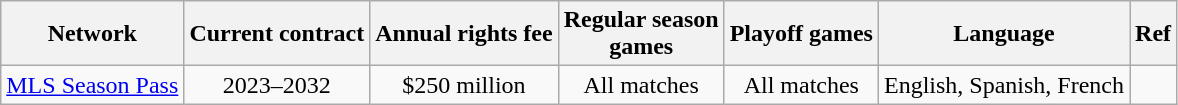<table class="wikitable" style="text-align:center">
<tr>
<th>Network</th>
<th>Current contract</th>
<th>Annual rights fee</th>
<th>Regular season <br> games</th>
<th>Playoff games</th>
<th>Language</th>
<th>Ref</th>
</tr>
<tr>
<td><a href='#'>MLS Season Pass</a></td>
<td>2023–2032</td>
<td>$250 million</td>
<td>All matches</td>
<td>All matches</td>
<td>English, Spanish, French</td>
<td></td>
</tr>
</table>
